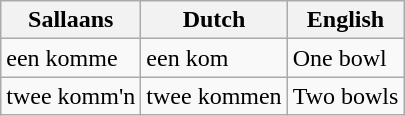<table class="wikitable">
<tr>
<th>Sallaans</th>
<th>Dutch</th>
<th>English</th>
</tr>
<tr>
<td>een komme</td>
<td>een kom</td>
<td>One bowl</td>
</tr>
<tr>
<td>twee komm'n</td>
<td>twee kommen</td>
<td>Two bowls</td>
</tr>
</table>
